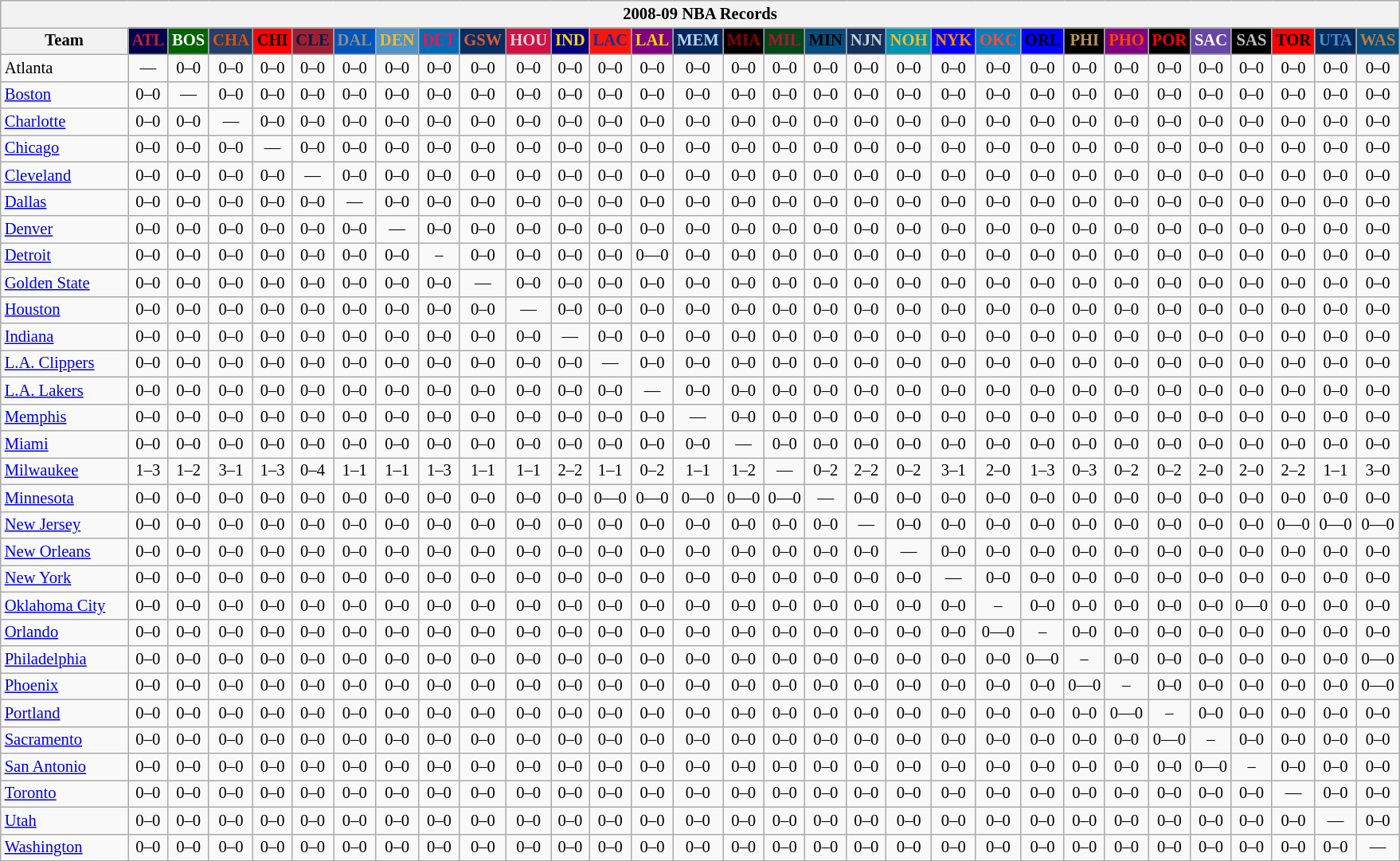<table class="wikitable" style="font-size:86%; text-align:center;">
<tr>
<th colspan=31>2008-09 NBA Records</th>
</tr>
<tr>
<th width=100>Team</th>
<th style="background:#00004d;color:#C41E3a;width=35">ATL</th>
<th style="background:#006400;color:#FFFFFF;width=35">BOS</th>
<th style="background:#253E6A;color:#DF5106;width=35">CHA</th>
<th style="background:#FF0000;color:#000000;width=35">CHI</th>
<th style="background:#9F1F32;color:#001D43;width=35">CLE</th>
<th style="background:#0055BA;color:#898D8F;width=35">DAL</th>
<th style="background:#4C92CC;color:#FDB827;width=35">DEN</th>
<th style="background:#006BB7;color:#ED164B;width=35">DET</th>
<th style="background:#072E63;color:#DC5A34;width=35">GSW</th>
<th style="background:#D31145;color:#CBD4D8;width=35">HOU</th>
<th style="background:#000080;color:#FFD700;width=35">IND</th>
<th style="background:#F9160D;color:#1A2E8B;width=35">LAC</th>
<th style="background:#800080;color:#FFD700;width=35">LAL</th>
<th style="background:#00265B;color:#BAD1EB;width=35">MEM</th>
<th style="background:#000000;color:#8B0000;width=35">MIA</th>
<th style="background:#00471B;color:#AC1A2F;width=35">MIL</th>
<th style="background:#044D80;color:#000000;width=35">MIN</th>
<th style="background:#12305B;color:#C4CED4;width=35">NJN</th>
<th style="background:#0093B1;color:#FDB827;width=35">NOH</th>
<th style="background:#0000FF;color:#FF8C00;width=35">NYK</th>
<th style="background:#007DC3;color:#F05033;width=35">OKC</th>
<th style="background:#0000FF;color:#000000;width=35">ORL</th>
<th style="background:#000000;color:#BB9754;width=35">PHI</th>
<th style="background:#800080;color:#FF4500;width=35">PHO</th>
<th style="background:#000000;color:#FF0000;width=35">POR</th>
<th style="background:#6846A8;color:#FFFFFF;width=35">SAC</th>
<th style="background:#000000;color:#C0C0C0;width=35">SAS</th>
<th style="background:#FF0000;color:#000000;width=35">TOR</th>
<th style="background:#042A5C;color:#4C8ECC;width=35">UTA</th>
<th style="background:#044D7D;color:#BC7A44;width=35">WAS</th>
</tr>
<tr>
<td style="text-align:left;">Atlanta</td>
<td>—</td>
<td>0–0</td>
<td>0–0</td>
<td>0–0</td>
<td>0–0</td>
<td>0–0</td>
<td>0–0</td>
<td>0–0</td>
<td>0–0</td>
<td>0–0</td>
<td>0–0</td>
<td>0–0</td>
<td>0–0</td>
<td>0–0</td>
<td>0–0</td>
<td>0–0</td>
<td>0–0</td>
<td>0–0</td>
<td>0–0</td>
<td>0–0</td>
<td>0–0</td>
<td>0–0</td>
<td>0–0</td>
<td>0–0</td>
<td>0–0</td>
<td>0–0</td>
<td>0–0</td>
<td>0–0</td>
<td>0–0</td>
<td>0–0</td>
</tr>
<tr>
<td style="text-align:left;"><a href='#'>Boston</a></td>
<td>0–0</td>
<td>—</td>
<td>0–0</td>
<td>0–0</td>
<td>0–0</td>
<td>0–0</td>
<td>0–0</td>
<td>0–0</td>
<td>0–0</td>
<td>0–0</td>
<td>0–0</td>
<td>0–0</td>
<td>0–0</td>
<td>0–0</td>
<td>0–0</td>
<td>0–0</td>
<td>0–0</td>
<td>0–0</td>
<td>0–0</td>
<td>0–0</td>
<td>0–0</td>
<td>0–0</td>
<td>0–0</td>
<td>0–0</td>
<td>0–0</td>
<td>0–0</td>
<td>0–0</td>
<td>0–0</td>
<td>0–0</td>
<td>0–0</td>
</tr>
<tr>
<td style="text-align:left;"><a href='#'>Charlotte</a></td>
<td>0–0</td>
<td>0–0</td>
<td>—</td>
<td>0–0</td>
<td>0–0</td>
<td>0–0</td>
<td>0–0</td>
<td>0–0</td>
<td>0–0</td>
<td>0–0</td>
<td>0–0</td>
<td>0–0</td>
<td>0–0</td>
<td>0–0</td>
<td>0–0</td>
<td>0–0</td>
<td>0–0</td>
<td>0–0</td>
<td>0–0</td>
<td>0–0</td>
<td>0–0</td>
<td>0–0</td>
<td>0–0</td>
<td>0–0</td>
<td>0–0</td>
<td>0–0</td>
<td>0–0</td>
<td>0–0</td>
<td>0–0</td>
<td>0–0</td>
</tr>
<tr>
<td style="text-align:left;"><a href='#'>Chicago</a></td>
<td>0–0</td>
<td>0–0</td>
<td>0–0</td>
<td>—</td>
<td>0–0</td>
<td>0–0</td>
<td>0–0</td>
<td>0–0</td>
<td>0–0</td>
<td>0–0</td>
<td>0–0</td>
<td>0–0</td>
<td>0–0</td>
<td>0–0</td>
<td>0–0</td>
<td>0–0</td>
<td>0–0</td>
<td>0–0</td>
<td>0–0</td>
<td>0–0</td>
<td>0–0</td>
<td>0–0</td>
<td>0–0</td>
<td>0–0</td>
<td>0–0</td>
<td>0–0</td>
<td>0–0</td>
<td>0–0</td>
<td>0–0</td>
<td>0–0</td>
</tr>
<tr>
<td style="text-align:left;"><a href='#'>Cleveland</a></td>
<td>0–0</td>
<td>0–0</td>
<td>0–0</td>
<td>0–0</td>
<td>—</td>
<td>0–0</td>
<td>0–0</td>
<td>0–0</td>
<td>0–0</td>
<td>0–0</td>
<td>0–0</td>
<td>0–0</td>
<td>0–0</td>
<td>0–0</td>
<td>0–0</td>
<td>0–0</td>
<td>0–0</td>
<td>0–0</td>
<td>0–0</td>
<td>0–0</td>
<td>0–0</td>
<td>0–0</td>
<td>0–0</td>
<td>0–0</td>
<td>0–0</td>
<td>0–0</td>
<td>0–0</td>
<td>0–0</td>
<td>0–0</td>
<td>0–0</td>
</tr>
<tr>
<td style="text-align:left;"><a href='#'>Dallas</a></td>
<td>0–0</td>
<td>0–0</td>
<td>0–0</td>
<td>0–0</td>
<td>0–0</td>
<td>—</td>
<td>0–0</td>
<td>0–0</td>
<td>0–0</td>
<td>0–0</td>
<td>0–0</td>
<td>0–0</td>
<td>0–0</td>
<td>0–0</td>
<td>0–0</td>
<td>0–0</td>
<td>0–0</td>
<td>0–0</td>
<td>0–0</td>
<td>0–0</td>
<td>0–0</td>
<td>0–0</td>
<td>0–0</td>
<td>0–0</td>
<td>0–0</td>
<td>0–0</td>
<td>0–0</td>
<td>0–0</td>
<td>0–0</td>
<td>0–0</td>
</tr>
<tr>
<td style="text-align:left;"><a href='#'>Denver</a></td>
<td>0–0</td>
<td>0–0</td>
<td>0–0</td>
<td>0–0</td>
<td>0–0</td>
<td>0–0</td>
<td>—</td>
<td>0–0</td>
<td>0–0</td>
<td>0–0</td>
<td>0–0</td>
<td>0–0</td>
<td>0–0</td>
<td>0–0</td>
<td>0–0</td>
<td>0–0</td>
<td>0–0</td>
<td>0–0</td>
<td>0–0</td>
<td>0–0</td>
<td>0–0</td>
<td>0–0</td>
<td>0–0</td>
<td>0–0</td>
<td>0–0</td>
<td>0–0</td>
<td>0–0</td>
<td>0–0</td>
<td>0–0</td>
<td>0–0</td>
</tr>
<tr>
<td style="text-align:left;"><a href='#'>Detroit</a></td>
<td>0–0</td>
<td>0–0</td>
<td>0–0</td>
<td>0–0</td>
<td>0–0</td>
<td>0–0</td>
<td>0–0</td>
<td>–</td>
<td>0–0</td>
<td>0–0</td>
<td>0–0</td>
<td>0–0</td>
<td>0—0</td>
<td>0–0</td>
<td>0–0</td>
<td>0–0</td>
<td>0–0</td>
<td>0–0</td>
<td>0–0</td>
<td>0–0</td>
<td>0–0</td>
<td>0–0</td>
<td>0–0</td>
<td>0–0</td>
<td>0–0</td>
<td>0–0</td>
<td>0–0</td>
<td>0–0</td>
<td>0–0</td>
<td>0–0</td>
</tr>
<tr>
<td style="text-align:left;"><a href='#'>Golden State</a></td>
<td>0–0</td>
<td>0–0</td>
<td>0–0</td>
<td>0–0</td>
<td>0–0</td>
<td>0–0</td>
<td>0–0</td>
<td>0–0</td>
<td>—</td>
<td>0–0</td>
<td>0–0</td>
<td>0–0</td>
<td>0–0</td>
<td>0–0</td>
<td>0–0</td>
<td>0–0</td>
<td>0–0</td>
<td>0–0</td>
<td>0–0</td>
<td>0–0</td>
<td>0–0</td>
<td>0–0</td>
<td>0–0</td>
<td>0–0</td>
<td>0–0</td>
<td>0–0</td>
<td>0–0</td>
<td>0–0</td>
<td>0–0</td>
<td>0–0</td>
</tr>
<tr>
<td style="text-align:left;"><a href='#'>Houston</a></td>
<td>0–0</td>
<td>0–0</td>
<td>0–0</td>
<td>0–0</td>
<td>0–0</td>
<td>0–0</td>
<td>0–0</td>
<td>0–0</td>
<td>0–0</td>
<td>—</td>
<td>0–0</td>
<td>0–0</td>
<td>0–0</td>
<td>0–0</td>
<td>0–0</td>
<td>0–0</td>
<td>0–0</td>
<td>0–0</td>
<td>0–0</td>
<td>0–0</td>
<td>0–0</td>
<td>0–0</td>
<td>0–0</td>
<td>0–0</td>
<td>0–0</td>
<td>0–0</td>
<td>0–0</td>
<td>0–0</td>
<td>0–0</td>
<td>0–0</td>
</tr>
<tr>
<td style="text-align:left;"><a href='#'>Indiana</a></td>
<td>0–0</td>
<td>0–0</td>
<td>0–0</td>
<td>0–0</td>
<td>0–0</td>
<td>0–0</td>
<td>0–0</td>
<td>0–0</td>
<td>0–0</td>
<td>0–0</td>
<td>—</td>
<td>0–0</td>
<td>0–0</td>
<td>0–0</td>
<td>0–0</td>
<td>0–0</td>
<td>0–0</td>
<td>0–0</td>
<td>0–0</td>
<td>0–0</td>
<td>0–0</td>
<td>0–0</td>
<td>0–0</td>
<td>0–0</td>
<td>0–0</td>
<td>0–0</td>
<td>0–0</td>
<td>0–0</td>
<td>0–0</td>
<td>0–0</td>
</tr>
<tr>
<td style="text-align:left;"><a href='#'>L.A. Clippers</a></td>
<td>0–0</td>
<td>0–0</td>
<td>0–0</td>
<td>0–0</td>
<td>0–0</td>
<td>0–0</td>
<td>0–0</td>
<td>0–0</td>
<td>0–0</td>
<td>0–0</td>
<td>0–0</td>
<td>—</td>
<td>0–0</td>
<td>0–0</td>
<td>0–0</td>
<td>0–0</td>
<td>0–0</td>
<td>0–0</td>
<td>0–0</td>
<td>0–0</td>
<td>0–0</td>
<td>0–0</td>
<td>0–0</td>
<td>0–0</td>
<td>0–0</td>
<td>0–0</td>
<td>0–0</td>
<td>0–0</td>
<td>0–0</td>
<td>0–0</td>
</tr>
<tr>
<td style="text-align:left;"><a href='#'>L.A. Lakers</a></td>
<td>0–0</td>
<td>0–0</td>
<td>0–0</td>
<td>0–0</td>
<td>0–0</td>
<td>0–0</td>
<td>0–0</td>
<td>0–0</td>
<td>0–0</td>
<td>0–0</td>
<td>0–0</td>
<td>0–0</td>
<td>—</td>
<td>0–0</td>
<td>0–0</td>
<td>0–0</td>
<td>0–0</td>
<td>0–0</td>
<td>0–0</td>
<td>0–0</td>
<td>0–0</td>
<td>0–0</td>
<td>0–0</td>
<td>0–0</td>
<td>0–0</td>
<td>0–0</td>
<td>0–0</td>
<td>0–0</td>
<td>0–0</td>
<td>0–0</td>
</tr>
<tr>
<td style="text-align:left;"><a href='#'>Memphis</a></td>
<td>0–0</td>
<td>0–0</td>
<td>0–0</td>
<td>0–0</td>
<td>0–0</td>
<td>0–0</td>
<td>0–0</td>
<td>0–0</td>
<td>0–0</td>
<td>0–0</td>
<td>0–0</td>
<td>0–0</td>
<td>0–0</td>
<td>—</td>
<td>0–0</td>
<td>0–0</td>
<td>0–0</td>
<td>0–0</td>
<td>0–0</td>
<td>0–0</td>
<td>0–0</td>
<td>0–0</td>
<td>0–0</td>
<td>0–0</td>
<td>0–0</td>
<td>0–0</td>
<td>0–0</td>
<td>0–0</td>
<td>0–0</td>
<td>0–0</td>
</tr>
<tr>
<td style="text-align:left;"><a href='#'>Miami</a></td>
<td>0–0</td>
<td>0–0</td>
<td>0–0</td>
<td>0–0</td>
<td>0–0</td>
<td>0–0</td>
<td>0–0</td>
<td>0–0</td>
<td>0–0</td>
<td>0–0</td>
<td>0–0</td>
<td>0–0</td>
<td>0–0</td>
<td>0–0</td>
<td>—</td>
<td>0–0</td>
<td>0–0</td>
<td>0–0</td>
<td>0–0</td>
<td>0–0</td>
<td>0–0</td>
<td>0–0</td>
<td>0–0</td>
<td>0–0</td>
<td>0–0</td>
<td>0–0</td>
<td>0–0</td>
<td>0–0</td>
<td>0–0</td>
<td>0–0</td>
</tr>
<tr>
<td style="text-align:left;"><a href='#'>Milwaukee</a></td>
<td>1–3</td>
<td>1–2</td>
<td>3–1</td>
<td>1–3</td>
<td>0–4</td>
<td>1–1</td>
<td>1–1</td>
<td>1–3</td>
<td>1–1</td>
<td>1–1</td>
<td>2–2</td>
<td>1–1</td>
<td>0–2</td>
<td>1–1</td>
<td>1–2</td>
<td>—</td>
<td>0–2</td>
<td>2–2</td>
<td>0–2</td>
<td>3–1</td>
<td>2–0</td>
<td>1–3</td>
<td>0–3</td>
<td>0–2</td>
<td>0–2</td>
<td>2–0</td>
<td>2–0</td>
<td>2–2</td>
<td>1–1</td>
<td>3–0</td>
</tr>
<tr>
<td style="text-align:left;"><a href='#'>Minnesota</a></td>
<td>0–0</td>
<td>0–0</td>
<td>0–0</td>
<td>0–0</td>
<td>0–0</td>
<td>0–0</td>
<td>0–0</td>
<td>0–0</td>
<td>0–0</td>
<td>0–0</td>
<td>0–0</td>
<td>0—0</td>
<td>0—0</td>
<td>0—0</td>
<td>0—0</td>
<td>0—0</td>
<td>—</td>
<td>0–0</td>
<td>0–0</td>
<td>0–0</td>
<td>0–0</td>
<td>0–0</td>
<td>0–0</td>
<td>0–0</td>
<td>0–0</td>
<td>0–0</td>
<td>0–0</td>
<td>0–0</td>
<td>0–0</td>
<td>0–0</td>
</tr>
<tr>
<td style="text-align:left;"><a href='#'>New Jersey</a></td>
<td>0–0</td>
<td>0–0</td>
<td>0–0</td>
<td>0–0</td>
<td>0–0</td>
<td>0–0</td>
<td>0–0</td>
<td>0–0</td>
<td>0–0</td>
<td>0–0</td>
<td>0–0</td>
<td>0–0</td>
<td>0–0</td>
<td>0–0</td>
<td>0–0</td>
<td>0–0</td>
<td>0–0</td>
<td>—</td>
<td>0–0</td>
<td>0–0</td>
<td>0–0</td>
<td>0–0</td>
<td>0–0</td>
<td>0–0</td>
<td>0–0</td>
<td>0–0</td>
<td>0–0</td>
<td>0—0</td>
<td>0—0</td>
<td>0—0</td>
</tr>
<tr>
<td style="text-align:left;"><a href='#'>New Orleans</a></td>
<td>0–0</td>
<td>0–0</td>
<td>0–0</td>
<td>0–0</td>
<td>0–0</td>
<td>0–0</td>
<td>0–0</td>
<td>0–0</td>
<td>0–0</td>
<td>0–0</td>
<td>0–0</td>
<td>0–0</td>
<td>0–0</td>
<td>0–0</td>
<td>0–0</td>
<td>0–0</td>
<td>0–0</td>
<td>0–0</td>
<td>—</td>
<td>0–0</td>
<td>0–0</td>
<td>0–0</td>
<td>0–0</td>
<td>0–0</td>
<td>0–0</td>
<td>0–0</td>
<td>0–0</td>
<td>0–0</td>
<td>0–0</td>
<td>0–0</td>
</tr>
<tr>
<td style="text-align:left;"><a href='#'>New York</a></td>
<td>0–0</td>
<td>0–0</td>
<td>0–0</td>
<td>0–0</td>
<td>0–0</td>
<td>0–0</td>
<td>0–0</td>
<td>0–0</td>
<td>0–0</td>
<td>0–0</td>
<td>0–0</td>
<td>0–0</td>
<td>0–0</td>
<td>0–0</td>
<td>0–0</td>
<td>0–0</td>
<td>0–0</td>
<td>0–0</td>
<td>0–0</td>
<td>—</td>
<td>0–0</td>
<td>0–0</td>
<td>0–0</td>
<td>0–0</td>
<td>0–0</td>
<td>0–0</td>
<td>0–0</td>
<td>0–0</td>
<td>0–0</td>
<td>0–0</td>
</tr>
<tr>
<td style="text-align:left;"><a href='#'>Oklahoma City</a></td>
<td>0–0</td>
<td>0–0</td>
<td>0–0</td>
<td>0–0</td>
<td>0–0</td>
<td>0–0</td>
<td>0–0</td>
<td>0–0</td>
<td>0–0</td>
<td>0–0</td>
<td>0–0</td>
<td>0–0</td>
<td>0–0</td>
<td>0–0</td>
<td>0–0</td>
<td>0–0</td>
<td>0–0</td>
<td>0–0</td>
<td>0–0</td>
<td>0–0</td>
<td>–</td>
<td>0–0</td>
<td>0–0</td>
<td>0–0</td>
<td>0–0</td>
<td>0–0</td>
<td>0—0</td>
<td>0–0</td>
<td>0–0</td>
<td>0–0</td>
</tr>
<tr>
<td style="text-align:left;"><a href='#'>Orlando</a></td>
<td>0–0</td>
<td>0–0</td>
<td>0–0</td>
<td>0–0</td>
<td>0–0</td>
<td>0–0</td>
<td>0–0</td>
<td>0–0</td>
<td>0–0</td>
<td>0–0</td>
<td>0–0</td>
<td>0–0</td>
<td>0–0</td>
<td>0–0</td>
<td>0–0</td>
<td>0–0</td>
<td>0–0</td>
<td>0–0</td>
<td>0–0</td>
<td>0–0</td>
<td>0—0</td>
<td>–</td>
<td>0–0</td>
<td>0–0</td>
<td>0–0</td>
<td>0–0</td>
<td>0–0</td>
<td>0–0</td>
<td>0–0</td>
<td>0–0</td>
</tr>
<tr>
<td style="text-align:left;"><a href='#'>Philadelphia</a></td>
<td>0–0</td>
<td>0–0</td>
<td>0–0</td>
<td>0–0</td>
<td>0–0</td>
<td>0–0</td>
<td>0–0</td>
<td>0–0</td>
<td>0–0</td>
<td>0–0</td>
<td>0–0</td>
<td>0–0</td>
<td>0–0</td>
<td>0–0</td>
<td>0–0</td>
<td>0–0</td>
<td>0–0</td>
<td>0–0</td>
<td>0–0</td>
<td>0–0</td>
<td>0–0</td>
<td>0—0</td>
<td>–</td>
<td>0–0</td>
<td>0–0</td>
<td>0–0</td>
<td>0–0</td>
<td>0–0</td>
<td>0–0</td>
<td>0—0</td>
</tr>
<tr>
<td style="text-align:left;"><a href='#'>Phoenix</a></td>
<td>0–0</td>
<td>0–0</td>
<td>0–0</td>
<td>0–0</td>
<td>0–0</td>
<td>0–0</td>
<td>0–0</td>
<td>0–0</td>
<td>0–0</td>
<td>0–0</td>
<td>0–0</td>
<td>0–0</td>
<td>0–0</td>
<td>0–0</td>
<td>0–0</td>
<td>0–0</td>
<td>0–0</td>
<td>0–0</td>
<td>0–0</td>
<td>0–0</td>
<td>0–0</td>
<td>0–0</td>
<td>0—0</td>
<td>–</td>
<td>0–0</td>
<td>0–0</td>
<td>0–0</td>
<td>0–0</td>
<td>0–0</td>
<td>0—0</td>
</tr>
<tr>
<td style="text-align:left;"><a href='#'>Portland</a></td>
<td>0–0</td>
<td>0–0</td>
<td>0–0</td>
<td>0–0</td>
<td>0–0</td>
<td>0–0</td>
<td>0–0</td>
<td>0–0</td>
<td>0–0</td>
<td>0–0</td>
<td>0–0</td>
<td>0–0</td>
<td>0–0</td>
<td>0–0</td>
<td>0–0</td>
<td>0–0</td>
<td>0–0</td>
<td>0–0</td>
<td>0–0</td>
<td>0–0</td>
<td>0–0</td>
<td>0–0</td>
<td>0–0</td>
<td>0—0</td>
<td>–</td>
<td>0–0</td>
<td>0–0</td>
<td>0–0</td>
<td>0–0</td>
<td>0–0</td>
</tr>
<tr>
<td style="text-align:left;"><a href='#'>Sacramento</a></td>
<td>0–0</td>
<td>0–0</td>
<td>0–0</td>
<td>0–0</td>
<td>0–0</td>
<td>0–0</td>
<td>0–0</td>
<td>0–0</td>
<td>0–0</td>
<td>0–0</td>
<td>0–0</td>
<td>0–0</td>
<td>0–0</td>
<td>0–0</td>
<td>0–0</td>
<td>0–0</td>
<td>0–0</td>
<td>0–0</td>
<td>0–0</td>
<td>0–0</td>
<td>0–0</td>
<td>0–0</td>
<td>0–0</td>
<td>0–0</td>
<td>0—0</td>
<td>–</td>
<td>0–0</td>
<td>0–0</td>
<td>0–0</td>
<td>0–0</td>
</tr>
<tr>
<td style="text-align:left;"><a href='#'>San Antonio</a></td>
<td>0–0</td>
<td>0–0</td>
<td>0–0</td>
<td>0–0</td>
<td>0–0</td>
<td>0–0</td>
<td>0–0</td>
<td>0–0</td>
<td>0–0</td>
<td>0–0</td>
<td>0–0</td>
<td>0–0</td>
<td>0–0</td>
<td>0–0</td>
<td>0–0</td>
<td>0–0</td>
<td>0–0</td>
<td>0–0</td>
<td>0–0</td>
<td>0–0</td>
<td>0–0</td>
<td>0–0</td>
<td>0–0</td>
<td>0–0</td>
<td>0–0</td>
<td>0—0</td>
<td>–</td>
<td>0–0</td>
<td>0–0</td>
<td>0–0</td>
</tr>
<tr>
<td style="text-align:left;"><a href='#'>Toronto</a></td>
<td>0–0</td>
<td>0–0</td>
<td>0–0</td>
<td>0–0</td>
<td>0–0</td>
<td>0–0</td>
<td>0–0</td>
<td>0–0</td>
<td>0–0</td>
<td>0–0</td>
<td>0–0</td>
<td>0–0</td>
<td>0–0</td>
<td>0–0</td>
<td>0–0</td>
<td>0–0</td>
<td>0–0</td>
<td>0–0</td>
<td>0–0</td>
<td>0–0</td>
<td>0–0</td>
<td>0–0</td>
<td>0–0</td>
<td>0–0</td>
<td>0–0</td>
<td>0–0</td>
<td>0–0</td>
<td>—</td>
<td>0–0</td>
<td>0–0</td>
</tr>
<tr>
<td style="text-align:left;"><a href='#'>Utah</a></td>
<td>0–0</td>
<td>0–0</td>
<td>0–0</td>
<td>0–0</td>
<td>0–0</td>
<td>0–0</td>
<td>0–0</td>
<td>0–0</td>
<td>0–0</td>
<td>0–0</td>
<td>0–0</td>
<td>0–0</td>
<td>0–0</td>
<td>0–0</td>
<td>0–0</td>
<td>0–0</td>
<td>0–0</td>
<td>0–0</td>
<td>0–0</td>
<td>0–0</td>
<td>0–0</td>
<td>0–0</td>
<td>0–0</td>
<td>0–0</td>
<td>0–0</td>
<td>0–0</td>
<td>0–0</td>
<td>0–0</td>
<td>—</td>
<td>0–0</td>
</tr>
<tr>
<td style="text-align:left;"><a href='#'>Washington</a></td>
<td>0–0</td>
<td>0–0</td>
<td>0–0</td>
<td>0–0</td>
<td>0–0</td>
<td>0–0</td>
<td>0–0</td>
<td>0–0</td>
<td>0–0</td>
<td>0–0</td>
<td>0–0</td>
<td>0–0</td>
<td>0–0</td>
<td>0–0</td>
<td>0–0</td>
<td>0–0</td>
<td>0–0</td>
<td>0–0</td>
<td>0–0</td>
<td>0–0</td>
<td>0–0</td>
<td>0–0</td>
<td>0–0</td>
<td>0–0</td>
<td>0–0</td>
<td>0–0</td>
<td>0–0</td>
<td>0–0</td>
<td>0–0</td>
<td>—</td>
</tr>
</table>
